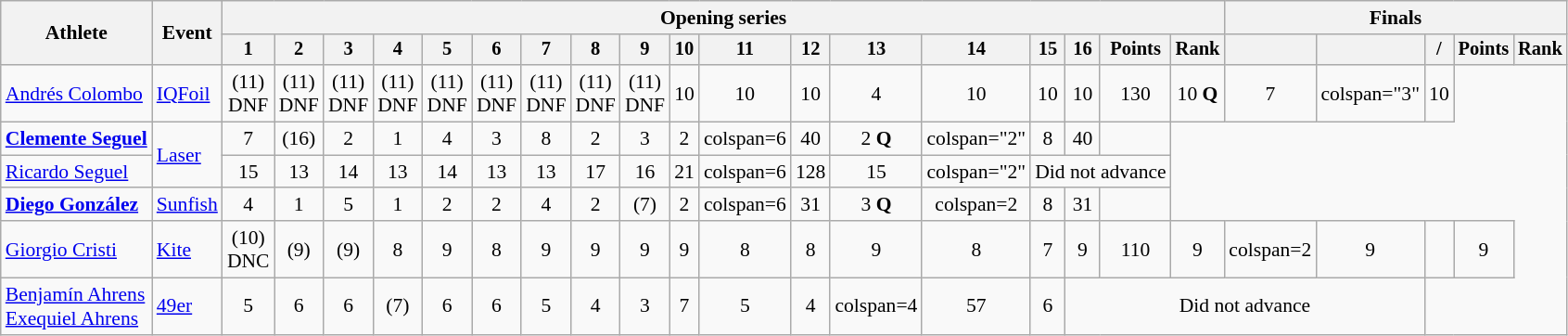<table class=wikitable style=font-size:90%;text-align:center>
<tr>
<th rowspan=2>Athlete</th>
<th rowspan=2>Event</th>
<th colspan=18>Opening series</th>
<th colspan=5>Finals</th>
</tr>
<tr style=font-size:95%>
<th>1</th>
<th>2</th>
<th>3</th>
<th>4</th>
<th>5</th>
<th>6</th>
<th>7</th>
<th>8</th>
<th>9</th>
<th>10</th>
<th>11</th>
<th>12</th>
<th>13</th>
<th>14</th>
<th>15</th>
<th>16</th>
<th>Points</th>
<th>Rank</th>
<th></th>
<th></th>
<th> / </th>
<th>Points</th>
<th>Rank</th>
</tr>
<tr>
<td style="text-align:left"><a href='#'>Andrés Colombo</a></td>
<td style="text-align:left"><a href='#'>IQFoil</a></td>
<td>(11)<br>DNF</td>
<td>(11)<br>DNF</td>
<td>(11)<br>DNF</td>
<td>(11)<br>DNF</td>
<td>(11)<br>DNF</td>
<td>(11)<br>DNF</td>
<td>(11)<br>DNF</td>
<td>(11)<br>DNF</td>
<td>(11)<br>DNF</td>
<td>10</td>
<td>10</td>
<td>10</td>
<td>4</td>
<td>10</td>
<td>10</td>
<td>10</td>
<td>130</td>
<td>10 <strong>Q</strong></td>
<td>7</td>
<td>colspan="3" </td>
<td>10</td>
</tr>
<tr>
<td style="text-align:left"><strong><a href='#'>Clemente Seguel</a></strong></td>
<td style="text-align:left" rowspan="2"><a href='#'>Laser</a></td>
<td>7</td>
<td>(16)</td>
<td>2</td>
<td>1</td>
<td>4</td>
<td>3</td>
<td>8</td>
<td>2</td>
<td>3</td>
<td>2</td>
<td>colspan=6 </td>
<td>40</td>
<td>2 <strong>Q</strong></td>
<td>colspan="2" </td>
<td>8</td>
<td>40</td>
<td></td>
</tr>
<tr>
<td style="text-align:left"><a href='#'>Ricardo Seguel</a></td>
<td>15</td>
<td>13</td>
<td>14</td>
<td>13</td>
<td>14</td>
<td>13</td>
<td>13</td>
<td>17</td>
<td>16</td>
<td>21</td>
<td>colspan=6 </td>
<td>128</td>
<td>15</td>
<td>colspan="2" </td>
<td colspan="3">Did not advance</td>
</tr>
<tr>
<td style="text-align:left"><strong><a href='#'>Diego González</a></strong></td>
<td style="text-align:left"><a href='#'>Sunfish</a></td>
<td>4</td>
<td>1</td>
<td>5</td>
<td>1</td>
<td>2</td>
<td>2</td>
<td>4</td>
<td>2</td>
<td>(7)</td>
<td>2</td>
<td>colspan=6 </td>
<td>31</td>
<td>3 <strong>Q</strong></td>
<td>colspan=2 </td>
<td>8</td>
<td>31</td>
<td></td>
</tr>
<tr>
<td style="text-align:left"><a href='#'>Giorgio Cristi</a></td>
<td style="text-align:left"><a href='#'>Kite</a></td>
<td>(10)<br>DNC</td>
<td>(9)</td>
<td>(9)</td>
<td>8</td>
<td>9</td>
<td>8</td>
<td>9</td>
<td>9</td>
<td>9</td>
<td>9</td>
<td>8</td>
<td>8</td>
<td>9</td>
<td>8</td>
<td>7</td>
<td>9</td>
<td>110</td>
<td>9</td>
<td>colspan=2 </td>
<td>9</td>
<td></td>
<td>9</td>
</tr>
<tr>
<td style="text-align:left"><a href='#'>Benjamín Ahrens</a><br><a href='#'>Exequiel Ahrens</a></td>
<td style="text-align:left"><a href='#'>49er</a></td>
<td>5</td>
<td>6</td>
<td>6</td>
<td>(7)</td>
<td>6</td>
<td>6</td>
<td>5</td>
<td>4</td>
<td>3</td>
<td>7</td>
<td>5</td>
<td>4</td>
<td>colspan=4 </td>
<td>57</td>
<td>6</td>
<td colspan="5">Did not advance</td>
</tr>
</table>
